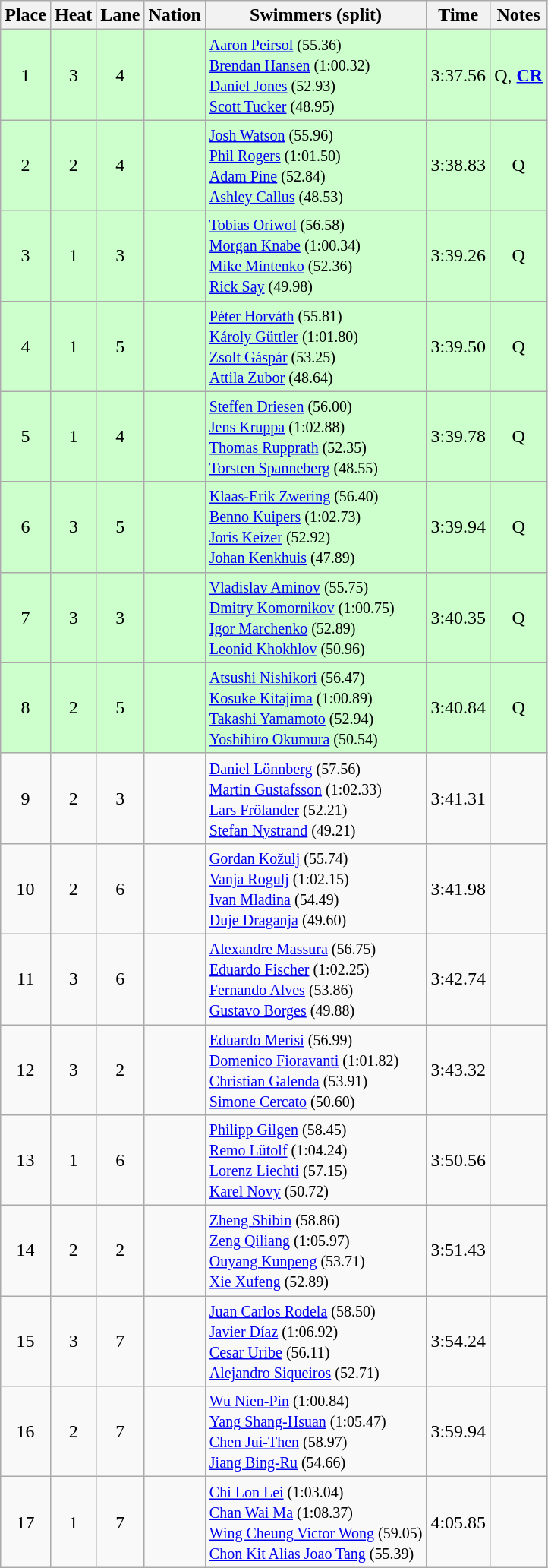<table class="wikitable sortable" style="text-align:center">
<tr>
<th>Place</th>
<th>Heat</th>
<th>Lane</th>
<th>Nation</th>
<th>Swimmers (split)</th>
<th>Time</th>
<th>Notes</th>
</tr>
<tr bgcolor=ccffcc>
<td>1</td>
<td>3</td>
<td>4</td>
<td align=left></td>
<td align=left><small><a href='#'>Aaron Peirsol</a> (55.36)<br> <a href='#'>Brendan Hansen</a> (1:00.32)<br> <a href='#'>Daniel Jones</a> (52.93)<br> <a href='#'>Scott Tucker</a> (48.95)</small></td>
<td>3:37.56</td>
<td>Q, <strong><a href='#'>CR</a></strong></td>
</tr>
<tr bgcolor=ccffcc>
<td>2</td>
<td>2</td>
<td>4</td>
<td align=left></td>
<td align=left><small><a href='#'>Josh Watson</a> (55.96)<br><a href='#'>Phil Rogers</a> (1:01.50)<br><a href='#'>Adam Pine</a> (52.84)<br><a href='#'>Ashley Callus</a> (48.53)</small></td>
<td>3:38.83</td>
<td>Q</td>
</tr>
<tr bgcolor=ccffcc>
<td>3</td>
<td>1</td>
<td>3</td>
<td align=left></td>
<td align=left><small><a href='#'>Tobias Oriwol</a> (56.58)<br> <a href='#'>Morgan Knabe</a> (1:00.34)<br> <a href='#'>Mike Mintenko</a> (52.36)<br> <a href='#'>Rick Say</a> (49.98)</small></td>
<td>3:39.26</td>
<td>Q</td>
</tr>
<tr bgcolor=ccffcc>
<td>4</td>
<td>1</td>
<td>5</td>
<td align=left></td>
<td align=left><small><a href='#'>Péter Horváth</a> (55.81)<br> <a href='#'>Károly Güttler</a> (1:01.80)<br> <a href='#'>Zsolt Gáspár</a> (53.25)<br> <a href='#'>Attila Zubor</a> (48.64)</small></td>
<td>3:39.50</td>
<td>Q</td>
</tr>
<tr bgcolor=ccffcc>
<td>5</td>
<td>1</td>
<td>4</td>
<td align=left></td>
<td align=left><small><a href='#'>Steffen Driesen</a> (56.00)<br> <a href='#'>Jens Kruppa</a> (1:02.88)<br> <a href='#'>Thomas Rupprath</a> (52.35)<br> <a href='#'>Torsten Spanneberg</a> (48.55)</small></td>
<td>3:39.78</td>
<td>Q</td>
</tr>
<tr bgcolor=ccffcc>
<td>6</td>
<td>3</td>
<td>5</td>
<td align=left></td>
<td align=left><small><a href='#'>Klaas-Erik Zwering</a> (56.40)<br> <a href='#'>Benno Kuipers</a> (1:02.73)<br> <a href='#'>Joris Keizer</a> (52.92)<br> <a href='#'>Johan Kenkhuis</a> (47.89)</small></td>
<td>3:39.94</td>
<td>Q</td>
</tr>
<tr bgcolor=ccffcc>
<td>7</td>
<td>3</td>
<td>3</td>
<td align=left></td>
<td align=left><small><a href='#'>Vladislav Aminov</a> (55.75)<br> <a href='#'>Dmitry Komornikov</a> (1:00.75)<br> <a href='#'>Igor Marchenko</a> (52.89)<br> <a href='#'>Leonid Khokhlov</a> (50.96)</small></td>
<td>3:40.35</td>
<td>Q</td>
</tr>
<tr bgcolor=ccffcc>
<td>8</td>
<td>2</td>
<td>5</td>
<td align=left></td>
<td align=left><small><a href='#'>Atsushi Nishikori</a> (56.47)<br> <a href='#'>Kosuke Kitajima</a> (1:00.89)<br> <a href='#'>Takashi Yamamoto</a> (52.94)<br> <a href='#'>Yoshihiro Okumura</a> (50.54)</small></td>
<td>3:40.84</td>
<td>Q</td>
</tr>
<tr>
<td>9</td>
<td>2</td>
<td>3</td>
<td align=left></td>
<td align=left><small><a href='#'>Daniel Lönnberg</a> (57.56)<br> <a href='#'>Martin Gustafsson</a> (1:02.33)<br> <a href='#'>Lars Frölander</a> (52.21)<br> <a href='#'>Stefan Nystrand</a> (49.21)</small></td>
<td>3:41.31</td>
<td></td>
</tr>
<tr>
<td>10</td>
<td>2</td>
<td>6</td>
<td align=left></td>
<td align=left><small><a href='#'>Gordan Kožulj</a> (55.74)<br> <a href='#'>Vanja Rogulj</a> (1:02.15)<br> <a href='#'>Ivan Mladina</a> (54.49)<br> <a href='#'>Duje Draganja</a> (49.60)</small></td>
<td>3:41.98</td>
<td></td>
</tr>
<tr>
<td>11</td>
<td>3</td>
<td>6</td>
<td align=left></td>
<td align=left><small><a href='#'>Alexandre Massura</a> (56.75)<br> <a href='#'>Eduardo Fischer</a> (1:02.25)<br> <a href='#'>Fernando Alves</a> (53.86)<br> <a href='#'>Gustavo Borges</a> (49.88)</small></td>
<td>3:42.74</td>
<td></td>
</tr>
<tr>
<td>12</td>
<td>3</td>
<td>2</td>
<td align=left></td>
<td align=left><small><a href='#'>Eduardo Merisi</a> (56.99)<br> <a href='#'>Domenico Fioravanti</a> (1:01.82)<br> <a href='#'>Christian Galenda</a> (53.91)<br> <a href='#'>Simone Cercato</a> (50.60)</small></td>
<td>3:43.32</td>
<td></td>
</tr>
<tr>
<td>13</td>
<td>1</td>
<td>6</td>
<td align=left></td>
<td align=left><small><a href='#'>Philipp Gilgen</a> (58.45)<br> <a href='#'>Remo Lütolf</a> (1:04.24)<br> <a href='#'>Lorenz Liechti</a> (57.15)<br> <a href='#'>Karel Novy</a> (50.72)</small></td>
<td>3:50.56</td>
<td></td>
</tr>
<tr>
<td>14</td>
<td>2</td>
<td>2</td>
<td align=left></td>
<td align=left><small><a href='#'>Zheng Shibin</a> (58.86)<br> <a href='#'>Zeng Qiliang</a> (1:05.97)<br> <a href='#'>Ouyang Kunpeng</a> (53.71)<br> <a href='#'>Xie Xufeng</a> (52.89)</small></td>
<td>3:51.43</td>
<td></td>
</tr>
<tr>
<td>15</td>
<td>3</td>
<td>7</td>
<td align=left></td>
<td align=left><small><a href='#'>Juan Carlos Rodela</a> (58.50)<br> <a href='#'>Javier Díaz</a> (1:06.92)<br> <a href='#'>Cesar Uribe</a> (56.11)<br> <a href='#'>Alejandro Siqueiros</a> (52.71)</small></td>
<td>3:54.24</td>
<td></td>
</tr>
<tr>
<td>16</td>
<td>2</td>
<td>7</td>
<td align=left></td>
<td align=left><small><a href='#'>Wu Nien-Pin</a> (1:00.84)<br> <a href='#'>Yang Shang-Hsuan</a> (1:05.47)<br> <a href='#'>Chen Jui-Then</a> (58.97)<br> <a href='#'>Jiang Bing-Ru</a> (54.66)</small></td>
<td>3:59.94</td>
<td></td>
</tr>
<tr>
<td>17</td>
<td>1</td>
<td>7</td>
<td align=left></td>
<td align=left><small><a href='#'>Chi Lon Lei</a> (1:03.04)<br> <a href='#'>Chan Wai Ma</a> (1:08.37)<br> <a href='#'>Wing Cheung Victor Wong</a> (59.05)<br> <a href='#'>Chon Kit Alias Joao Tang</a> (55.39)</small></td>
<td>4:05.85</td>
<td></td>
</tr>
</table>
